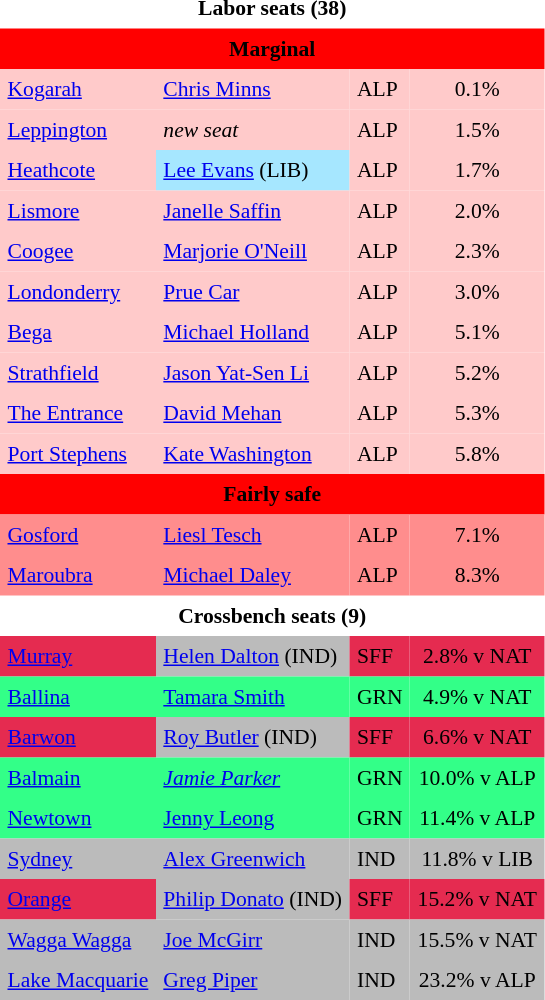<table class="toccolours" cellpadding="5" cellspacing="0" style="float:left; margin-right:.5em; margin-top:.4em; font-size:90%;">
<tr>
<td colspan="4" style="text-align:center;"><strong>Labor seats (38)</strong></td>
</tr>
<tr>
<td colspan="4"  style="text-align:center; background:red;"><span><strong>Marginal</strong></span></td>
</tr>
<tr>
<td style="text-align:left; background:#ffcaca;"><a href='#'>Kogarah</a></td>
<td style="text-align:left; background:#ffcaca;"><a href='#'>Chris Minns</a></td>
<td style="text-align:left; background:#ffcaca;">ALP</td>
<td style="text-align:center; background:#ffcaca;">0.1%</td>
</tr>
<tr>
<td style="text-align:left; background:#ffcaca;"><a href='#'>Leppington</a></td>
<td style="text-align:left; background:#ffcaca;"><em>new seat</em></td>
<td style="text-align:left; background:#ffcaca;">ALP</td>
<td style="text-align:center; background:#ffcaca;">1.5%</td>
</tr>
<tr>
<td style="text-align:left; background:#ffcaca;"><a href='#'>Heathcote</a></td>
<td style="text-align:left; background:#a6e7ff;"><a href='#'>Lee Evans</a> (LIB)</td>
<td style="text-align:left; background:#ffcaca;">ALP</td>
<td style="text-align:center; background:#ffcaca;">1.7%</td>
</tr>
<tr>
<td style="text-align:left; background:#ffcaca;"><a href='#'>Lismore</a></td>
<td style="text-align:left; background:#ffcaca;"><a href='#'>Janelle Saffin</a></td>
<td style="text-align:left; background:#ffcaca;">ALP</td>
<td style="text-align:center; background:#ffcaca;">2.0%</td>
</tr>
<tr>
<td style="text-align:left; background:#ffcaca;"><a href='#'>Coogee</a></td>
<td style="text-align:left; background:#ffcaca;"><a href='#'>Marjorie O'Neill</a></td>
<td style="text-align:left; background:#ffcaca;">ALP</td>
<td style="text-align:center; background:#ffcaca;">2.3%</td>
</tr>
<tr>
<td style="text-align:left; background:#ffcaca;"><a href='#'>Londonderry</a></td>
<td style="text-align:left; background:#ffcaca;"><a href='#'>Prue Car</a></td>
<td style="text-align:left; background:#ffcaca;">ALP</td>
<td style="text-align:center; background:#ffcaca;">3.0%</td>
</tr>
<tr>
<td style="text-align:left; background:#ffcaca;"><a href='#'>Bega</a></td>
<td style="text-align:left; background:#ffcaca;"><a href='#'>Michael Holland</a></td>
<td style="text-align:left; background:#ffcaca;">ALP</td>
<td style="text-align:center; background:#ffcaca;">5.1%</td>
</tr>
<tr>
<td style="text-align:left; background:#ffcaca;"><a href='#'>Strathfield</a></td>
<td style="text-align:left; background:#ffcaca;"><a href='#'>Jason Yat-Sen Li</a></td>
<td style="text-align:left; background:#ffcaca;">ALP</td>
<td style="text-align:center; background:#ffcaca;">5.2%</td>
</tr>
<tr>
<td style="text-align:left; background:#ffcaca;"><a href='#'>The Entrance</a></td>
<td style="text-align:left; background:#ffcaca;"><a href='#'>David Mehan</a></td>
<td style="text-align:left; background:#ffcaca;">ALP</td>
<td style="text-align:center; background:#ffcaca;">5.3%</td>
</tr>
<tr>
<td style="text-align:left; background:#ffcaca;"><a href='#'>Port Stephens</a></td>
<td style="text-align:left; background:#ffcaca;"><a href='#'>Kate Washington</a></td>
<td style="text-align:left; background:#ffcaca;">ALP</td>
<td style="text-align:center; background:#ffcaca;">5.8%</td>
</tr>
<tr>
<td colspan="4"  style="text-align:center; background:red;"><span><strong>Fairly safe</strong></span></td>
</tr>
<tr>
<td style="text-align:left; background:#ff8d8d;"><a href='#'>Gosford</a></td>
<td style="text-align:left; background:#ff8d8d;"><a href='#'>Liesl Tesch</a></td>
<td style="text-align:left; background:#ff8d8d;">ALP</td>
<td style="text-align:center; background:#ff8d8d;">7.1%</td>
</tr>
<tr>
<td style="text-align:left; background:#ff8d8d;"><a href='#'>Maroubra</a></td>
<td style="text-align:left; background:#ff8d8d;"><a href='#'>Michael Daley</a></td>
<td style="text-align:left; background:#ff8d8d;">ALP</td>
<td style="text-align:center; background:#ff8d8d;">8.3%</td>
</tr>
<tr>
<td colspan="4" style="text-align:center;"><strong>Crossbench seats (9)</strong></td>
</tr>
<tr>
<td style="text-align:left; background:#e52b50;"><a href='#'>Murray</a></td>
<td style="text-align:left; background:#bbb;"><a href='#'>Helen Dalton</a> (IND)</td>
<td style="text-align:left; background:#e52b50;">SFF</td>
<td style="text-align:center; background:#e52b50;">2.8% v NAT</td>
</tr>
<tr>
<td style="text-align:left; background:#33ff88;"><a href='#'>Ballina</a></td>
<td style="text-align:left; background:#33ff88;"><a href='#'>Tamara Smith</a></td>
<td style="text-align:left; background:#33ff88;">GRN</td>
<td style="text-align:center; background:#33ff88;">4.9% v NAT</td>
</tr>
<tr>
<td style="text-align:left; background:#e52b50;"><a href='#'>Barwon</a></td>
<td style="text-align:left; background:#bbb;"><a href='#'>Roy Butler</a> (IND)</td>
<td style="text-align:left; background:#e52b50;">SFF</td>
<td style="text-align:center; background:#e52b50;">6.6% v NAT</td>
</tr>
<tr>
<td style="text-align:left; background:#33ff88;"><a href='#'>Balmain</a></td>
<td style="text-align:left; background:#33ff88;"><a href='#'><em>Jamie Parker</em></a></td>
<td style="text-align:left; background:#33ff88;">GRN</td>
<td style="text-align:center; background:#33ff88;">10.0% v ALP</td>
</tr>
<tr>
<td style="text-align:left; background:#33ff88;"><a href='#'>Newtown</a></td>
<td style="text-align:left; background:#33ff88;"><a href='#'>Jenny Leong</a></td>
<td style="text-align:left; background:#33ff88;">GRN</td>
<td style="text-align:center; background:#33ff88;">11.4% v ALP</td>
</tr>
<tr>
<td style="text-align:left; background:#bbb;"><a href='#'>Sydney</a></td>
<td style="text-align:left; background:#bbb;"><a href='#'>Alex Greenwich</a></td>
<td style="text-align:left; background:#bbb;">IND</td>
<td style="text-align:center; background:#bbb;">11.8% v LIB</td>
</tr>
<tr>
<td style="text-align:left; background:#e52b50;"><a href='#'>Orange</a></td>
<td style="text-align:left; background:#bbb;"><a href='#'>Philip Donato</a> (IND)</td>
<td style="text-align:left; background:#e52b50;">SFF</td>
<td style="text-align:center; background:#e52b50;">15.2% v NAT</td>
</tr>
<tr>
<td style="text-align:left; background:#bbb;"><a href='#'>Wagga Wagga</a></td>
<td style="text-align:left; background:#bbb;"><a href='#'>Joe McGirr</a></td>
<td style="text-align:left; background:#bbb;">IND</td>
<td style="text-align:center; background:#bbb;">15.5% v NAT</td>
</tr>
<tr>
<td style="text-align:left; background:#bbb;"><a href='#'>Lake Macquarie</a></td>
<td style="text-align:left; background:#bbb;"><a href='#'>Greg Piper</a></td>
<td style="text-align:left; background:#bbb;">IND</td>
<td style="text-align:center; background:#bbb;">23.2% v ALP</td>
</tr>
</table>
